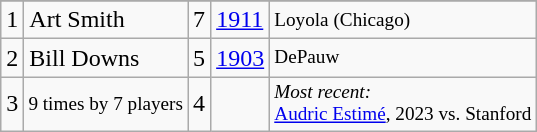<table class="wikitable">
<tr>
</tr>
<tr>
<td>1</td>
<td>Art Smith</td>
<td>7</td>
<td><a href='#'>1911</a></td>
<td style="font-size:80%;">Loyola (Chicago)</td>
</tr>
<tr>
<td>2</td>
<td>Bill Downs</td>
<td>5</td>
<td><a href='#'>1903</a></td>
<td style="font-size:80%;">DePauw</td>
</tr>
<tr>
<td>3</td>
<td style="font-size:80%;">9 times by 7 players</td>
<td>4</td>
<td></td>
<td colspan=2 style="font-size:80%;"><em>Most recent:</em><br><a href='#'>Audric Estimé</a>, 2023 vs. Stanford</td>
</tr>
</table>
